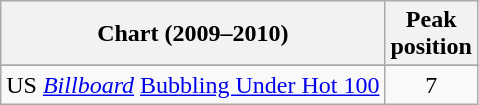<table class="wikitable sortable">
<tr>
<th align="left">Chart (2009–2010)</th>
<th align="center">Peak<br>position</th>
</tr>
<tr>
</tr>
<tr>
<td>US <em><a href='#'>Billboard</a></em> <a href='#'>Bubbling Under Hot 100</a></td>
<td align="center">7</td>
</tr>
</table>
